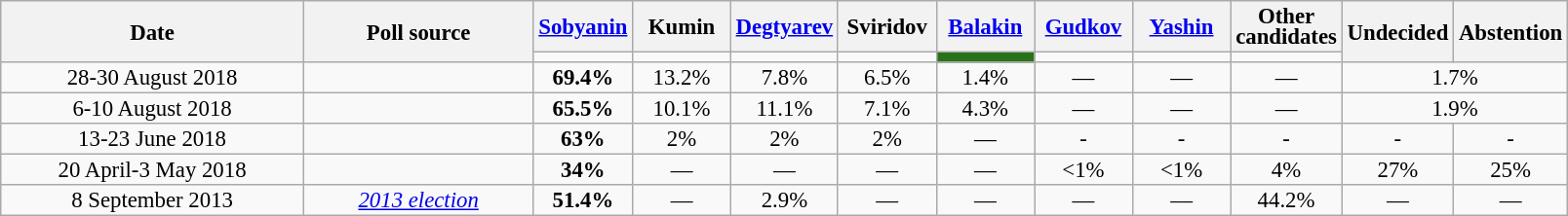<table class=wikitable style="font-size:95%; line-height:14px; text-align:center">
<tr>
<th style=width:200px; rowspan=2>Date</th>
<th style=width:150px; rowspan=2>Poll source</th>
<th style=width:60px><a href='#'>Sobyanin</a></th>
<th style=width:60px>Kumin</th>
<th style=width:60px><a href='#'>Degtyarev</a></th>
<th style=width:60px>Sviridov</th>
<th style=width:60px><a href='#'>Balakin</a></th>
<th style=width:60px><a href='#'>Gudkov</a></th>
<th style=width:60px><a href='#'>Yashin</a></th>
<th style=width:60px>Other candidates</th>
<th style="width:60px;" rowspan=2>Undecided</th>
<th style="width:60px;" rowspan=2>Abstention</th>
</tr>
<tr>
<td bgcolor=></td>
<td bgcolor=></td>
<td bgcolor=></td>
<td bgcolor=></td>
<td bgcolor=#287319></td>
<td bgcolor=></td>
<td bgcolor=></td>
<td bgcolor=></td>
</tr>
<tr>
<td>28-30 August 2018</td>
<td></td>
<td><strong>69.4%</strong></td>
<td>13.2%</td>
<td>7.8%</td>
<td>6.5%</td>
<td>1.4%</td>
<td>—</td>
<td>—</td>
<td>—</td>
<td colspan=2>1.7%</td>
</tr>
<tr>
<td>6-10 August 2018</td>
<td></td>
<td><strong>65.5%</strong></td>
<td>10.1%</td>
<td>11.1%</td>
<td>7.1%</td>
<td>4.3%</td>
<td>—</td>
<td>—</td>
<td>—</td>
<td colspan=2>1.9%</td>
</tr>
<tr>
<td>13-23 June 2018</td>
<td></td>
<td><strong>63%</strong></td>
<td>2%</td>
<td>2%</td>
<td>2%</td>
<td>—</td>
<td>-</td>
<td>-</td>
<td>-</td>
<td>-</td>
<td>-</td>
</tr>
<tr>
<td>20 April-3 May 2018</td>
<td></td>
<td><strong>34%</strong></td>
<td>—</td>
<td>—</td>
<td>—</td>
<td>—</td>
<td><1%</td>
<td><1%</td>
<td>4%</td>
<td>27%</td>
<td>25%</td>
</tr>
<tr>
<td>8 September 2013</td>
<td><em><a href='#'>2013 election</a></em></td>
<td><strong>51.4%</strong></td>
<td>—</td>
<td>2.9%</td>
<td>—</td>
<td>—</td>
<td>—</td>
<td>—</td>
<td>44.2%</td>
<td>—</td>
<td>—</td>
</tr>
</table>
